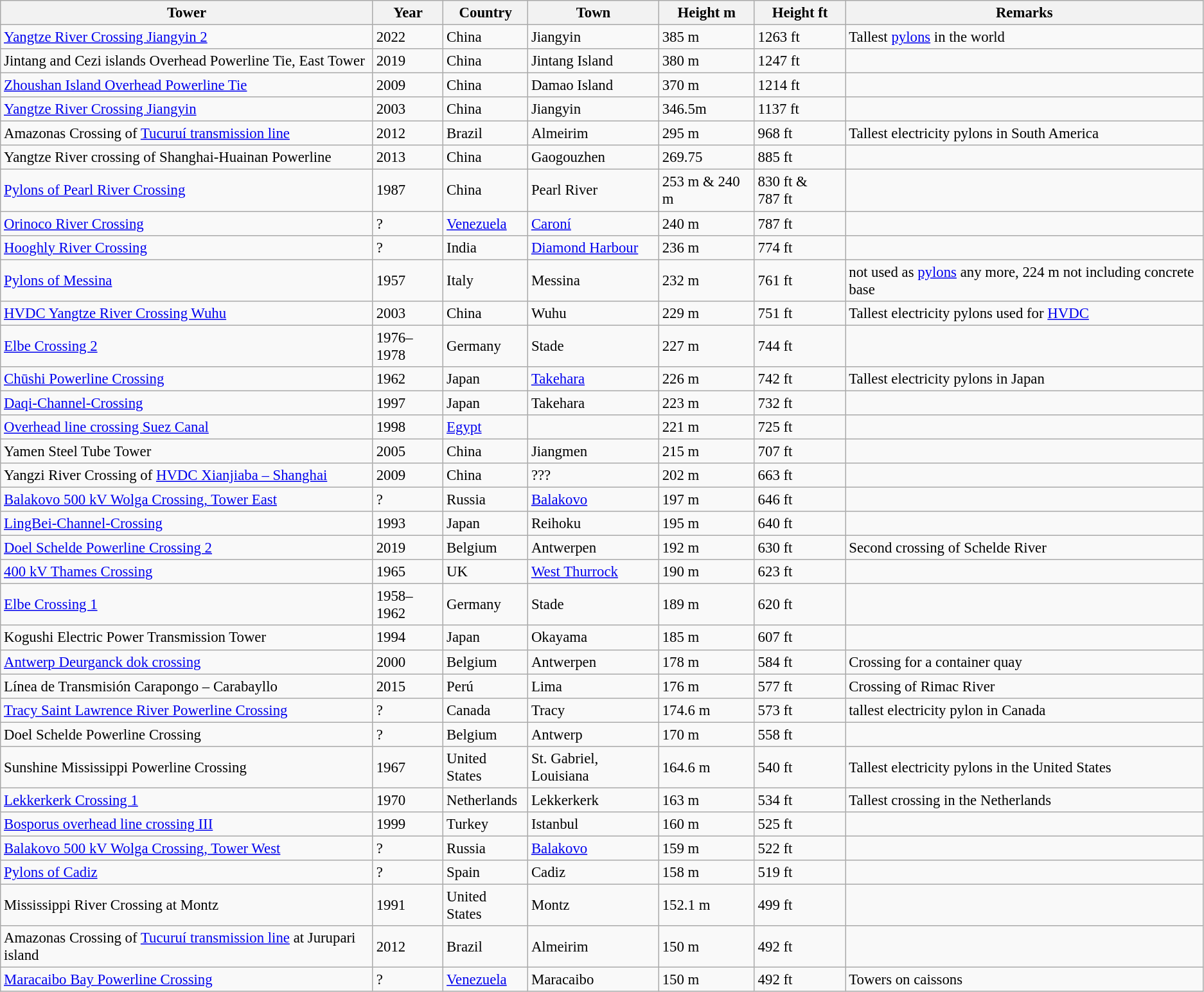<table class="wikitable sortable" style="font-size:95%;">
<tr>
<th>Tower</th>
<th>Year</th>
<th>Country</th>
<th>Town</th>
<th>Height m</th>
<th>Height ft</th>
<th class=unsortable>Remarks</th>
</tr>
<tr>
<td><a href='#'>Yangtze River Crossing Jiangyin 2</a></td>
<td>2022</td>
<td>China</td>
<td>Jiangyin</td>
<td>385 m</td>
<td>1263 ft</td>
<td>Tallest <a href='#'>pylons</a> in the world</td>
</tr>
<tr>
<td>Jintang and Cezi islands Overhead Powerline Tie, East Tower</td>
<td>2019</td>
<td>China</td>
<td>Jintang Island</td>
<td>380 m</td>
<td>1247 ft</td>
<td></td>
</tr>
<tr>
<td><a href='#'>Zhoushan Island Overhead Powerline Tie</a></td>
<td>2009</td>
<td>China</td>
<td>Damao Island</td>
<td>370 m</td>
<td>1214 ft</td>
<td></td>
</tr>
<tr>
<td><a href='#'>Yangtze River Crossing Jiangyin</a></td>
<td>2003</td>
<td>China</td>
<td>Jiangyin</td>
<td>346.5m</td>
<td>1137 ft</td>
<td></td>
</tr>
<tr>
<td>Amazonas Crossing of <a href='#'>Tucuruí transmission line</a></td>
<td>2012</td>
<td>Brazil</td>
<td>Almeirim</td>
<td>295 m</td>
<td>968 ft</td>
<td>Tallest electricity pylons in South America</td>
</tr>
<tr>
<td>Yangtze River crossing of Shanghai-Huainan Powerline</td>
<td>2013</td>
<td>China</td>
<td>Gaogouzhen</td>
<td>269.75</td>
<td>885 ft</td>
<td></td>
</tr>
<tr>
<td><a href='#'>Pylons of Pearl River Crossing</a></td>
<td>1987</td>
<td>China</td>
<td>Pearl River</td>
<td>253 m & 240 m</td>
<td>830 ft & 787 ft</td>
<td></td>
</tr>
<tr>
<td><a href='#'>Orinoco River Crossing</a></td>
<td>?</td>
<td><a href='#'>Venezuela</a></td>
<td><a href='#'>Caroní</a></td>
<td>240 m</td>
<td>787 ft</td>
<td></td>
</tr>
<tr>
<td><a href='#'>Hooghly River Crossing</a></td>
<td>?</td>
<td>India</td>
<td><a href='#'>Diamond Harbour</a></td>
<td>236 m</td>
<td>774 ft</td>
<td></td>
</tr>
<tr>
<td><a href='#'>Pylons of Messina</a></td>
<td>1957</td>
<td>Italy</td>
<td>Messina</td>
<td>232 m</td>
<td>761 ft</td>
<td>not used as <a href='#'>pylons</a> any more, 224 m not including concrete base</td>
</tr>
<tr>
<td><a href='#'>HVDC Yangtze River Crossing Wuhu</a></td>
<td>2003</td>
<td>China</td>
<td>Wuhu</td>
<td>229 m</td>
<td>751 ft</td>
<td>Tallest electricity pylons used for <a href='#'>HVDC</a></td>
</tr>
<tr>
<td><a href='#'>Elbe Crossing 2</a></td>
<td>1976–1978</td>
<td>Germany</td>
<td>Stade</td>
<td>227 m</td>
<td>744 ft</td>
<td></td>
</tr>
<tr>
<td><a href='#'>Chūshi Powerline Crossing</a></td>
<td>1962</td>
<td>Japan</td>
<td><a href='#'>Takehara</a></td>
<td>226 m</td>
<td>742 ft</td>
<td>Tallest electricity pylons in Japan</td>
</tr>
<tr>
<td><a href='#'>Daqi-Channel-Crossing</a></td>
<td>1997</td>
<td>Japan</td>
<td>Takehara</td>
<td>223 m</td>
<td>732 ft</td>
<td></td>
</tr>
<tr>
<td><a href='#'>Overhead line crossing Suez Canal</a></td>
<td>1998</td>
<td><a href='#'>Egypt</a></td>
<td></td>
<td>221 m</td>
<td>725 ft</td>
<td></td>
</tr>
<tr>
<td>Yamen Steel Tube Tower</td>
<td>2005</td>
<td>China</td>
<td>Jiangmen</td>
<td>215 m</td>
<td>707 ft</td>
<td></td>
</tr>
<tr>
<td>Yangzi River Crossing of <a href='#'>HVDC Xianjiaba – Shanghai</a></td>
<td>2009</td>
<td>China</td>
<td>???</td>
<td>202 m</td>
<td>663 ft</td>
<td></td>
</tr>
<tr>
<td><a href='#'>Balakovo 500 kV Wolga Crossing, Tower East</a></td>
<td>?</td>
<td>Russia</td>
<td><a href='#'>Balakovo</a></td>
<td>197 m</td>
<td>646 ft</td>
<td></td>
</tr>
<tr>
<td><a href='#'>LingBei-Channel-Crossing</a></td>
<td>1993</td>
<td>Japan</td>
<td>Reihoku</td>
<td>195 m</td>
<td>640 ft</td>
<td></td>
</tr>
<tr>
<td><a href='#'>Doel Schelde Powerline Crossing 2</a></td>
<td>2019</td>
<td>Belgium</td>
<td>Antwerpen</td>
<td>192 m</td>
<td>630 ft</td>
<td>Second crossing of Schelde River</td>
</tr>
<tr>
<td><a href='#'>400 kV Thames Crossing</a></td>
<td>1965</td>
<td>UK</td>
<td><a href='#'>West Thurrock</a></td>
<td>190 m</td>
<td>623 ft</td>
<td></td>
</tr>
<tr>
<td><a href='#'>Elbe Crossing 1</a></td>
<td>1958–1962</td>
<td>Germany</td>
<td>Stade</td>
<td>189 m</td>
<td>620 ft</td>
<td></td>
</tr>
<tr>
<td>Kogushi Electric Power Transmission Tower</td>
<td>1994</td>
<td>Japan</td>
<td>Okayama</td>
<td>185 m</td>
<td>607 ft</td>
<td></td>
</tr>
<tr>
<td><a href='#'>Antwerp Deurganck dok crossing</a></td>
<td>2000</td>
<td>Belgium</td>
<td>Antwerpen</td>
<td>178 m</td>
<td>584 ft</td>
<td>Crossing for a container quay</td>
</tr>
<tr>
<td>Línea de Transmisión Carapongo – Carabayllo</td>
<td>2015</td>
<td>Perú</td>
<td>Lima</td>
<td>176 m</td>
<td>577 ft</td>
<td>Crossing of Rimac River</td>
</tr>
<tr>
<td><a href='#'>Tracy Saint Lawrence River Powerline Crossing</a></td>
<td>?</td>
<td>Canada</td>
<td>Tracy</td>
<td>174.6 m</td>
<td>573 ft</td>
<td>tallest electricity pylon in Canada</td>
</tr>
<tr>
<td>Doel Schelde Powerline Crossing</td>
<td>?</td>
<td>Belgium</td>
<td>Antwerp</td>
<td>170 m</td>
<td>558 ft</td>
<td></td>
</tr>
<tr>
<td>Sunshine Mississippi Powerline Crossing</td>
<td>1967</td>
<td>United States</td>
<td>St. Gabriel, Louisiana</td>
<td>164.6 m</td>
<td>540 ft</td>
<td>Tallest electricity pylons in the United States</td>
</tr>
<tr>
<td><a href='#'>Lekkerkerk Crossing 1</a></td>
<td>1970</td>
<td>Netherlands</td>
<td>Lekkerkerk</td>
<td>163 m</td>
<td>534 ft</td>
<td>Tallest crossing in the Netherlands</td>
</tr>
<tr>
<td><a href='#'>Bosporus overhead line crossing III</a></td>
<td>1999</td>
<td>Turkey</td>
<td>Istanbul</td>
<td>160 m</td>
<td>525 ft</td>
<td></td>
</tr>
<tr>
<td><a href='#'>Balakovo 500 kV Wolga Crossing, Tower West</a></td>
<td>?</td>
<td>Russia</td>
<td><a href='#'>Balakovo</a></td>
<td>159 m</td>
<td>522 ft</td>
<td></td>
</tr>
<tr>
<td><a href='#'>Pylons of Cadiz</a></td>
<td>?</td>
<td>Spain</td>
<td>Cadiz</td>
<td>158 m</td>
<td>519 ft</td>
<td></td>
</tr>
<tr>
<td>Mississippi River Crossing at Montz</td>
<td>1991</td>
<td>United States</td>
<td>Montz</td>
<td>152.1 m</td>
<td>499 ft</td>
<td></td>
</tr>
<tr>
<td>Amazonas Crossing of <a href='#'>Tucuruí transmission line</a> at Jurupari island</td>
<td>2012</td>
<td>Brazil</td>
<td>Almeirim</td>
<td>150 m</td>
<td>492 ft</td>
<td></td>
</tr>
<tr>
<td><a href='#'>Maracaibo Bay Powerline Crossing</a></td>
<td>?</td>
<td><a href='#'>Venezuela</a></td>
<td>Maracaibo</td>
<td>150 m</td>
<td>492 ft</td>
<td>Towers on caissons</td>
</tr>
</table>
